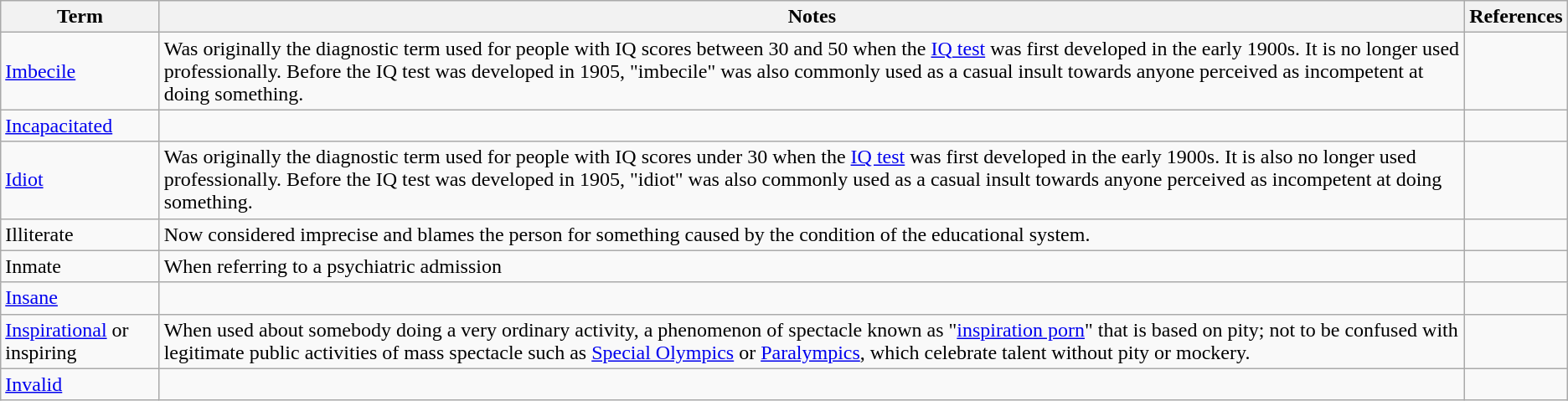<table class="wikitable">
<tr>
<th>Term</th>
<th>Notes</th>
<th>References</th>
</tr>
<tr>
<td><a href='#'>Imbecile</a></td>
<td>Was originally the diagnostic term used for people with IQ scores between 30 and 50 when the <a href='#'>IQ test</a> was first developed in the early 1900s. It is no longer used professionally. Before the IQ test was developed in 1905, "imbecile" was also commonly used as a casual insult towards anyone perceived as incompetent at doing something.</td>
<td></td>
</tr>
<tr>
<td><a href='#'>Incapacitated</a></td>
<td></td>
<td></td>
</tr>
<tr>
<td><a href='#'>Idiot</a></td>
<td>Was originally the diagnostic term used for people with IQ scores under 30 when the <a href='#'>IQ test</a> was first developed in the early 1900s. It is also no longer used professionally. Before the IQ test was developed in 1905, "idiot" was also commonly used as a casual insult towards anyone perceived as incompetent at doing something.</td>
<td></td>
</tr>
<tr>
<td>Illiterate</td>
<td>Now considered imprecise and blames the person for something caused by the condition of the educational system.</td>
<td></td>
</tr>
<tr>
<td>Inmate</td>
<td>When referring to a psychiatric admission</td>
<td></td>
</tr>
<tr>
<td><a href='#'>Insane</a></td>
<td></td>
<td></td>
</tr>
<tr>
<td><a href='#'>Inspirational</a> or inspiring</td>
<td>When used about somebody doing a very ordinary activity, a phenomenon of spectacle known as "<a href='#'>inspiration porn</a>" that is based on pity; not to be confused with legitimate public activities of mass spectacle such as <a href='#'>Special Olympics</a> or <a href='#'>Paralympics</a>, which celebrate talent without pity or mockery.</td>
<td></td>
</tr>
<tr>
<td><a href='#'>Invalid</a></td>
<td></td>
<td></td>
</tr>
</table>
